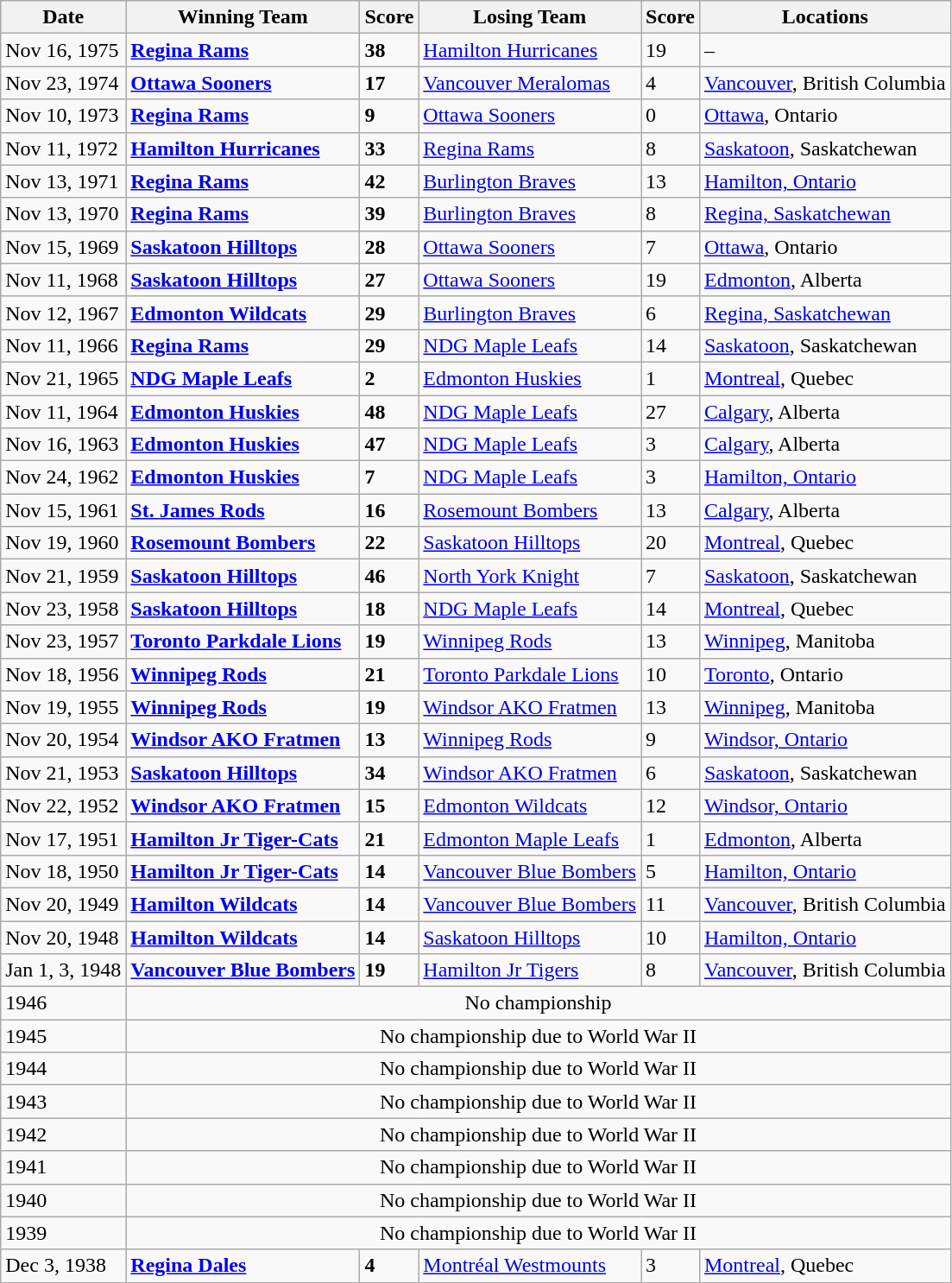<table class="wikitable">
<tr>
<th>Date</th>
<th>Winning Team</th>
<th>Score</th>
<th>Losing Team</th>
<th>Score</th>
<th>Locations</th>
</tr>
<tr>
<td>Nov 16, 1975</td>
<td><strong><a href='#'>Regina Rams</a></strong></td>
<td><strong>38</strong></td>
<td><a href='#'>Hamilton Hurricanes</a></td>
<td>19</td>
<td>–</td>
</tr>
<tr>
<td>Nov 23, 1974</td>
<td><strong><a href='#'>Ottawa Sooners</a></strong></td>
<td><strong>17</strong></td>
<td><a href='#'>Vancouver Meralomas</a></td>
<td>4</td>
<td><a href='#'>Vancouver</a>, British Columbia</td>
</tr>
<tr>
<td>Nov 10, 1973</td>
<td><strong><a href='#'>Regina Rams</a></strong></td>
<td><strong>9</strong></td>
<td><a href='#'>Ottawa Sooners</a></td>
<td>0</td>
<td><a href='#'>Ottawa</a>, Ontario</td>
</tr>
<tr>
<td>Nov 11, 1972</td>
<td><strong><a href='#'>Hamilton Hurricanes</a></strong></td>
<td><strong>33</strong></td>
<td><a href='#'>Regina Rams</a></td>
<td>8</td>
<td><a href='#'>Saskatoon</a>, Saskatchewan</td>
</tr>
<tr>
<td>Nov 13, 1971</td>
<td><strong><a href='#'>Regina Rams</a></strong></td>
<td><strong>42</strong></td>
<td><a href='#'>Burlington Braves</a></td>
<td>13</td>
<td><a href='#'>Hamilton, Ontario</a></td>
</tr>
<tr>
<td>Nov 13, 1970</td>
<td><strong><a href='#'>Regina Rams</a></strong></td>
<td><strong>39</strong></td>
<td><a href='#'>Burlington Braves</a></td>
<td>8</td>
<td><a href='#'>Regina, Saskatchewan</a></td>
</tr>
<tr>
<td>Nov 15, 1969</td>
<td><strong><a href='#'>Saskatoon Hilltops</a></strong></td>
<td><strong>28</strong></td>
<td><a href='#'>Ottawa Sooners</a></td>
<td>7</td>
<td><a href='#'>Ottawa</a>, Ontario</td>
</tr>
<tr>
<td>Nov 11, 1968</td>
<td><strong><a href='#'>Saskatoon Hilltops</a></strong></td>
<td><strong>27</strong></td>
<td><a href='#'>Ottawa Sooners</a></td>
<td>19</td>
<td><a href='#'>Edmonton</a>, Alberta</td>
</tr>
<tr>
<td>Nov 12, 1967</td>
<td><strong><a href='#'>Edmonton Wildcats</a></strong></td>
<td><strong>29</strong></td>
<td><a href='#'>Burlington Braves</a></td>
<td>6</td>
<td><a href='#'>Regina, Saskatchewan</a></td>
</tr>
<tr>
<td>Nov 11, 1966</td>
<td><strong><a href='#'>Regina Rams</a></strong></td>
<td><strong>29</strong></td>
<td><a href='#'>NDG Maple Leafs</a></td>
<td>14</td>
<td><a href='#'>Saskatoon</a>, Saskatchewan</td>
</tr>
<tr>
<td>Nov 21, 1965</td>
<td><strong><a href='#'>NDG Maple Leafs</a></strong></td>
<td><strong>2</strong></td>
<td><a href='#'>Edmonton Huskies</a></td>
<td>1</td>
<td><a href='#'>Montreal</a>, Quebec</td>
</tr>
<tr>
<td>Nov 11, 1964</td>
<td><strong><a href='#'>Edmonton Huskies</a></strong></td>
<td><strong>48</strong></td>
<td><a href='#'>NDG Maple Leafs</a></td>
<td>27</td>
<td><a href='#'>Calgary</a>, Alberta</td>
</tr>
<tr>
<td>Nov 16, 1963</td>
<td><strong><a href='#'>Edmonton Huskies</a></strong></td>
<td><strong>47</strong></td>
<td><a href='#'>NDG Maple Leafs</a></td>
<td>3</td>
<td><a href='#'>Calgary</a>, Alberta</td>
</tr>
<tr>
<td>Nov 24, 1962</td>
<td><strong><a href='#'>Edmonton Huskies</a></strong></td>
<td><strong>7</strong></td>
<td><a href='#'>NDG Maple Leafs</a></td>
<td>3</td>
<td><a href='#'>Hamilton, Ontario</a></td>
</tr>
<tr>
<td>Nov 15, 1961</td>
<td><strong><a href='#'>St. James Rods</a></strong></td>
<td><strong>16</strong></td>
<td><a href='#'>Rosemount Bombers</a></td>
<td>13</td>
<td><a href='#'>Calgary</a>, Alberta</td>
</tr>
<tr>
<td>Nov 19, 1960</td>
<td><strong><a href='#'>Rosemount Bombers</a></strong></td>
<td><strong>22</strong></td>
<td><a href='#'>Saskatoon Hilltops</a></td>
<td>20</td>
<td><a href='#'>Montreal</a>, Quebec</td>
</tr>
<tr>
<td>Nov 21, 1959</td>
<td><strong><a href='#'>Saskatoon Hilltops</a></strong></td>
<td><strong>46</strong></td>
<td><a href='#'>North York Knight</a></td>
<td>7</td>
<td><a href='#'>Saskatoon</a>, Saskatchewan</td>
</tr>
<tr>
<td>Nov 23, 1958</td>
<td><strong><a href='#'>Saskatoon Hilltops</a></strong></td>
<td><strong>18</strong></td>
<td><a href='#'>NDG Maple Leafs</a></td>
<td>14</td>
<td><a href='#'>Montreal</a>, Quebec</td>
</tr>
<tr>
<td>Nov 23, 1957</td>
<td><strong><a href='#'>Toronto Parkdale Lions</a></strong></td>
<td><strong>19</strong></td>
<td><a href='#'>Winnipeg Rods</a></td>
<td>13</td>
<td><a href='#'>Winnipeg</a>, Manitoba</td>
</tr>
<tr>
<td>Nov 18, 1956</td>
<td><strong><a href='#'>Winnipeg Rods</a></strong></td>
<td><strong>21</strong></td>
<td><a href='#'>Toronto Parkdale Lions</a></td>
<td>10</td>
<td><a href='#'>Toronto</a>, Ontario</td>
</tr>
<tr>
<td>Nov 19, 1955</td>
<td><strong><a href='#'>Winnipeg Rods</a></strong></td>
<td><strong>19</strong></td>
<td><a href='#'>Windsor AKO Fratmen</a></td>
<td>13</td>
<td><a href='#'>Winnipeg</a>, Manitoba</td>
</tr>
<tr>
<td>Nov 20, 1954</td>
<td><strong><a href='#'>Windsor AKO Fratmen</a></strong></td>
<td><strong>13</strong></td>
<td><a href='#'>Winnipeg Rods</a></td>
<td>9</td>
<td><a href='#'>Windsor, Ontario</a></td>
</tr>
<tr>
<td>Nov 21, 1953</td>
<td><strong><a href='#'>Saskatoon Hilltops</a></strong></td>
<td><strong>34</strong></td>
<td><a href='#'>Windsor AKO Fratmen</a></td>
<td>6</td>
<td><a href='#'>Saskatoon</a>, Saskatchewan</td>
</tr>
<tr>
<td>Nov 22, 1952</td>
<td><strong><a href='#'>Windsor AKO Fratmen</a></strong></td>
<td><strong>15</strong></td>
<td><a href='#'>Edmonton Wildcats</a></td>
<td>12</td>
<td><a href='#'>Windsor, Ontario</a></td>
</tr>
<tr>
<td>Nov 17, 1951</td>
<td><strong><a href='#'>Hamilton Jr Tiger-Cats</a></strong></td>
<td><strong>21</strong></td>
<td><a href='#'>Edmonton Maple Leafs</a></td>
<td>1</td>
<td><a href='#'>Edmonton</a>, Alberta</td>
</tr>
<tr>
<td>Nov 18, 1950</td>
<td><strong><a href='#'>Hamilton Jr Tiger-Cats</a></strong></td>
<td><strong>14</strong></td>
<td><a href='#'>Vancouver Blue Bombers</a></td>
<td>5</td>
<td><a href='#'>Hamilton, Ontario</a></td>
</tr>
<tr>
<td>Nov 20, 1949</td>
<td><strong><a href='#'>Hamilton Wildcats</a></strong></td>
<td><strong>14</strong></td>
<td><a href='#'>Vancouver Blue Bombers</a></td>
<td>11</td>
<td><a href='#'>Vancouver</a>, British Columbia</td>
</tr>
<tr>
<td>Nov 20, 1948</td>
<td><strong><a href='#'>Hamilton Wildcats</a></strong></td>
<td><strong>14</strong></td>
<td><a href='#'>Saskatoon Hilltops</a></td>
<td>10</td>
<td><a href='#'>Hamilton, Ontario</a></td>
</tr>
<tr>
<td>Jan 1, 3, 1948</td>
<td><strong><a href='#'>Vancouver Blue Bombers</a></strong></td>
<td><strong>19</strong></td>
<td><a href='#'>Hamilton Jr Tigers</a></td>
<td>8</td>
<td><a href='#'>Vancouver</a>, British Columbia</td>
</tr>
<tr>
<td>1946</td>
<td colspan="5" align="center">No championship</td>
</tr>
<tr>
<td>1945</td>
<td colspan="5" align="center">No championship due to World War II</td>
</tr>
<tr>
<td>1944</td>
<td colspan="5" align="center">No championship due to World War II</td>
</tr>
<tr>
<td>1943</td>
<td colspan="5" align="center">No championship due to World War II</td>
</tr>
<tr>
<td>1942</td>
<td colspan="5" align="center">No championship due to World War II</td>
</tr>
<tr>
<td>1941</td>
<td colspan="5" align="center">No championship due to World War II</td>
</tr>
<tr>
<td>1940</td>
<td colspan="5" align="center">No championship due to World War II</td>
</tr>
<tr>
<td>1939</td>
<td colspan="5" align="center">No championship due to World War II</td>
</tr>
<tr>
<td>Dec 3, 1938</td>
<td><strong><a href='#'>Regina Dales</a></strong></td>
<td><strong>4</strong></td>
<td><a href='#'>Montréal Westmounts</a></td>
<td>3</td>
<td><a href='#'>Montreal</a>, Quebec</td>
</tr>
<tr>
</tr>
</table>
